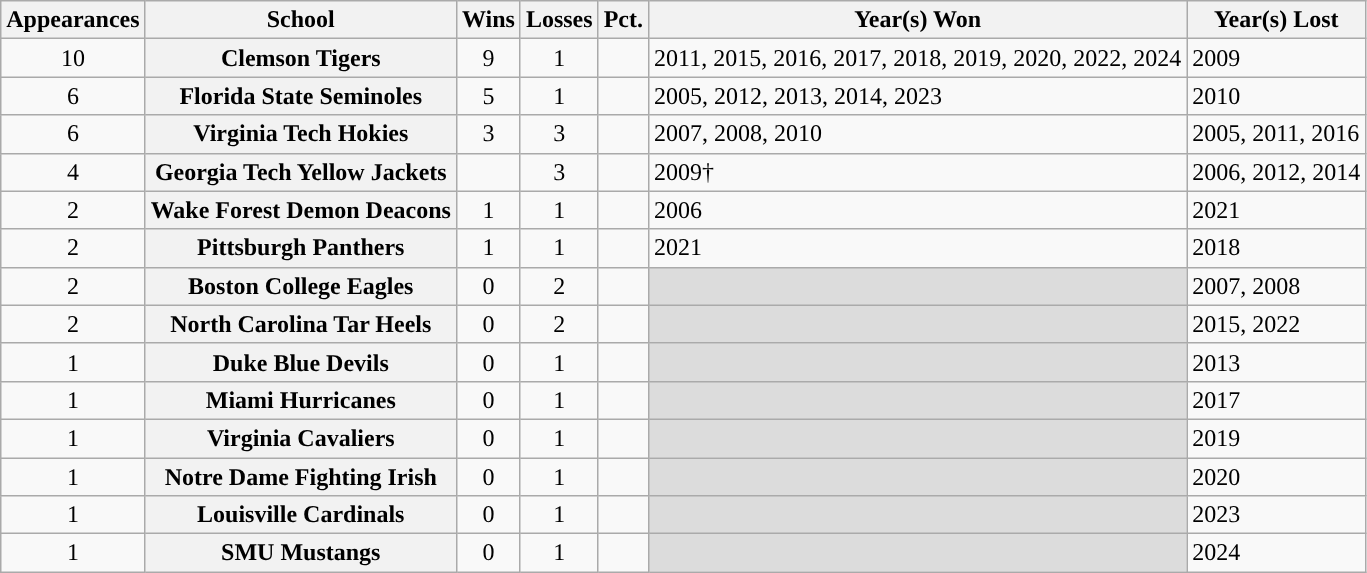<table class="wikitable sortable">
<tr>
<th>Appearances</th>
<th>School</th>
<th>Wins</th>
<th>Losses</th>
<th>Pct.</th>
<th>Year(s) Won</th>
<th>Year(s) Lost</th>
</tr>
<tr>
<td align=center>10</td>
<th>Clemson Tigers</th>
<td align=center>9</td>
<td align=center>1</td>
<td align=center></td>
<td>2011, 2015, 2016, 2017, 2018, 2019, 2020, 2022, 2024</td>
<td>2009</td>
</tr>
<tr>
<td align=center>6</td>
<th>Florida State Seminoles</th>
<td align=center>5</td>
<td align=center>1</td>
<td align=center></td>
<td>2005, 2012, 2013, 2014, 2023</td>
<td>2010</td>
</tr>
<tr>
<td align=center>6</td>
<th>Virginia Tech Hokies</th>
<td align=center>3</td>
<td align=center>3</td>
<td align=center></td>
<td>2007, 2008, 2010</td>
<td>2005, 2011, 2016</td>
</tr>
<tr>
<td align=center>4</td>
<th>Georgia Tech Yellow Jackets</th>
<td align=center></td>
<td align=center>3</td>
<td align=center></td>
<td>2009†</td>
<td>2006, 2012, 2014</td>
</tr>
<tr>
<td align="center">2</td>
<th>Wake Forest Demon Deacons</th>
<td align="center">1</td>
<td align="center">1</td>
<td align="center"></td>
<td>2006</td>
<td>2021</td>
</tr>
<tr>
<td align="center">2</td>
<th>Pittsburgh Panthers</th>
<td align="center">1</td>
<td align="center">1</td>
<td align="center"></td>
<td>2021</td>
<td>2018</td>
</tr>
<tr>
<td align=center>2</td>
<th>Boston College Eagles</th>
<td align=center>0</td>
<td align=center>2</td>
<td align=center></td>
<td style="background:#DCDCDC;"> </td>
<td>2007, 2008</td>
</tr>
<tr>
<td align=center>2</td>
<th>North Carolina Tar Heels</th>
<td align=center>0</td>
<td align=center>2</td>
<td align=center></td>
<td style="background:#DCDCDC;"> </td>
<td>2015, 2022</td>
</tr>
<tr>
<td align=center>1</td>
<th>Duke Blue Devils</th>
<td align=center>0</td>
<td align=center>1</td>
<td align=center></td>
<td style="background:#DCDCDC;"> </td>
<td>2013</td>
</tr>
<tr>
<td align=center>1</td>
<th>Miami Hurricanes</th>
<td align=center>0</td>
<td align=center>1</td>
<td align=center></td>
<td style="background:#DCDCDC;"> </td>
<td>2017</td>
</tr>
<tr>
<td align=center>1</td>
<th>Virginia Cavaliers</th>
<td align=center>0</td>
<td align=center>1</td>
<td align=center></td>
<td style="background:#DCDCDC;"> </td>
<td>2019</td>
</tr>
<tr>
<td align=center>1</td>
<th>Notre Dame Fighting Irish</th>
<td align=center>0</td>
<td align=center>1</td>
<td align=center></td>
<td style="background:#DCDCDC;"> </td>
<td>2020</td>
</tr>
<tr>
<td align=center>1</td>
<th>Louisville Cardinals</th>
<td align=center>0</td>
<td align=center>1</td>
<td align=center></td>
<td style="background:#DCDCDC;"> </td>
<td>2023</td>
</tr>
<tr>
<td align=center>1</td>
<th>SMU Mustangs</th>
<td align=center>0</td>
<td align=center>1</td>
<td align=center></td>
<td style="background:#DCDCDC;"> </td>
<td>2024</td>
</tr>
</table>
